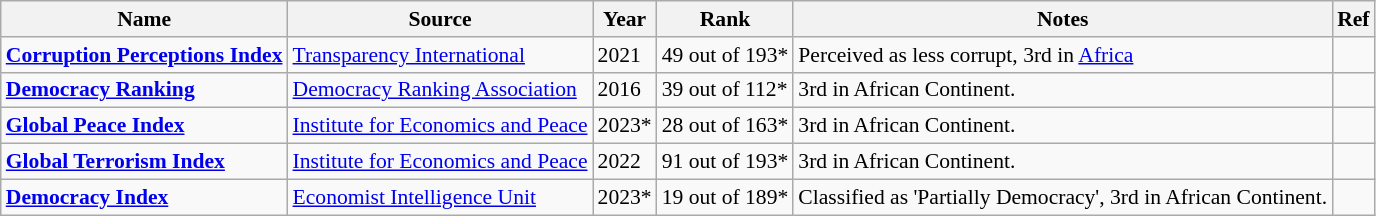<table class="wikitable" style="font-size:90%;">
<tr>
<th>Name</th>
<th>Source</th>
<th>Year</th>
<th>Rank</th>
<th>Notes</th>
<th>Ref</th>
</tr>
<tr>
<td><strong><a href='#'>Corruption Perceptions Index</a></strong></td>
<td><a href='#'>Transparency International</a></td>
<td>2021</td>
<td>49 out of 193*</td>
<td>Perceived as less corrupt, 3rd in <a href='#'>Africa</a></td>
<td></td>
</tr>
<tr>
<td><strong><a href='#'>Democracy Ranking</a></strong></td>
<td><a href='#'>Democracy Ranking Association</a></td>
<td>2016</td>
<td>39 out of 112*</td>
<td>3rd in African Continent.</td>
<td></td>
</tr>
<tr>
<td><strong><a href='#'>Global Peace Index</a></strong></td>
<td><a href='#'>Institute for Economics and Peace</a></td>
<td>2023*</td>
<td>28 out of 163*</td>
<td>3rd in African Continent.</td>
<td></td>
</tr>
<tr>
<td><strong><a href='#'>Global Terrorism Index</a></strong></td>
<td><a href='#'>Institute for Economics and Peace</a></td>
<td>2022</td>
<td>91 out of 193*</td>
<td>3rd in African Continent.</td>
<td></td>
</tr>
<tr>
<td><strong><a href='#'>Democracy Index</a></strong></td>
<td><a href='#'>Economist Intelligence Unit</a></td>
<td>2023*</td>
<td>19 out of 189*</td>
<td>Classified as 'Partially Democracy', 3rd in  African Continent.</td>
<td></td>
</tr>
</table>
